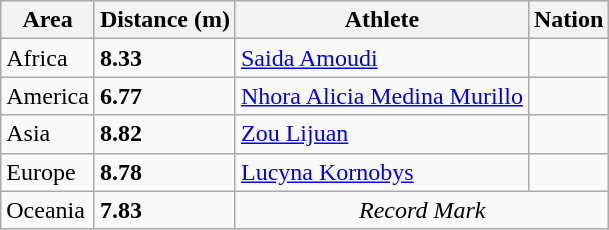<table class="wikitable">
<tr>
<th>Area</th>
<th>Distance (m)</th>
<th>Athlete</th>
<th>Nation</th>
</tr>
<tr>
<td>Africa</td>
<td><strong>8.33</strong></td>
<td><a href='#'>Saida Amoudi</a></td>
<td></td>
</tr>
<tr>
<td>America</td>
<td><strong>6.77</strong></td>
<td><a href='#'>Nhora Alicia Medina Murillo</a></td>
<td></td>
</tr>
<tr>
<td>Asia</td>
<td><strong>8.82</strong> </td>
<td><a href='#'>Zou Lijuan</a></td>
<td></td>
</tr>
<tr>
<td>Europe</td>
<td><strong>8.78</strong></td>
<td><a href='#'>Lucyna Kornobys</a></td>
<td></td>
</tr>
<tr>
<td>Oceania</td>
<td><strong>7.83</strong></td>
<td colspan="2" align="center"><em>Record Mark</em></td>
</tr>
</table>
